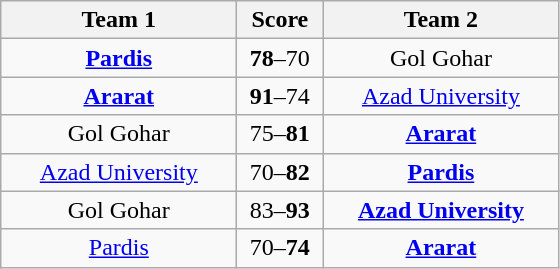<table class="wikitable" style="text-align:center">
<tr>
<th width=150>Team 1</th>
<th width=50>Score</th>
<th width=150>Team 2</th>
</tr>
<tr>
<td><strong><a href='#'>Pardis</a></strong></td>
<td><strong>78</strong>–70</td>
<td>Gol Gohar</td>
</tr>
<tr>
<td><strong><a href='#'>Ararat</a></strong></td>
<td><strong>91</strong>–74</td>
<td><a href='#'>Azad University</a></td>
</tr>
<tr>
<td>Gol Gohar</td>
<td>75–<strong>81</strong></td>
<td><strong><a href='#'>Ararat</a></strong></td>
</tr>
<tr>
<td><a href='#'>Azad University</a></td>
<td>70–<strong>82</strong></td>
<td><strong><a href='#'>Pardis</a></strong></td>
</tr>
<tr>
<td>Gol Gohar</td>
<td>83–<strong>93</strong></td>
<td><strong><a href='#'>Azad University</a></strong></td>
</tr>
<tr>
<td><a href='#'>Pardis</a></td>
<td>70–<strong>74</strong></td>
<td><strong><a href='#'>Ararat</a></strong></td>
</tr>
</table>
